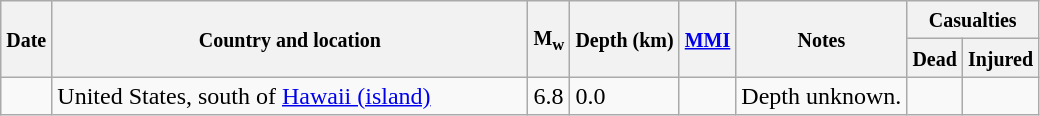<table class="wikitable sortable sort-under" style="border:1px black; margin-left:1em;">
<tr>
<th rowspan="2"><small>Date</small></th>
<th rowspan="2" style="width: 310px"><small>Country and location</small></th>
<th rowspan="2"><small>M<sub>w</sub></small></th>
<th rowspan="2"><small>Depth (km)</small></th>
<th rowspan="2"><small><a href='#'>MMI</a></small></th>
<th rowspan="2" class="unsortable"><small>Notes</small></th>
<th colspan="2"><small>Casualties</small></th>
</tr>
<tr>
<th><small>Dead</small></th>
<th><small>Injured</small></th>
</tr>
<tr>
<td></td>
<td>United States, south of <a href='#'>Hawaii (island)</a></td>
<td>6.8</td>
<td>0.0</td>
<td></td>
<td>Depth unknown.</td>
<td></td>
<td></td>
</tr>
</table>
